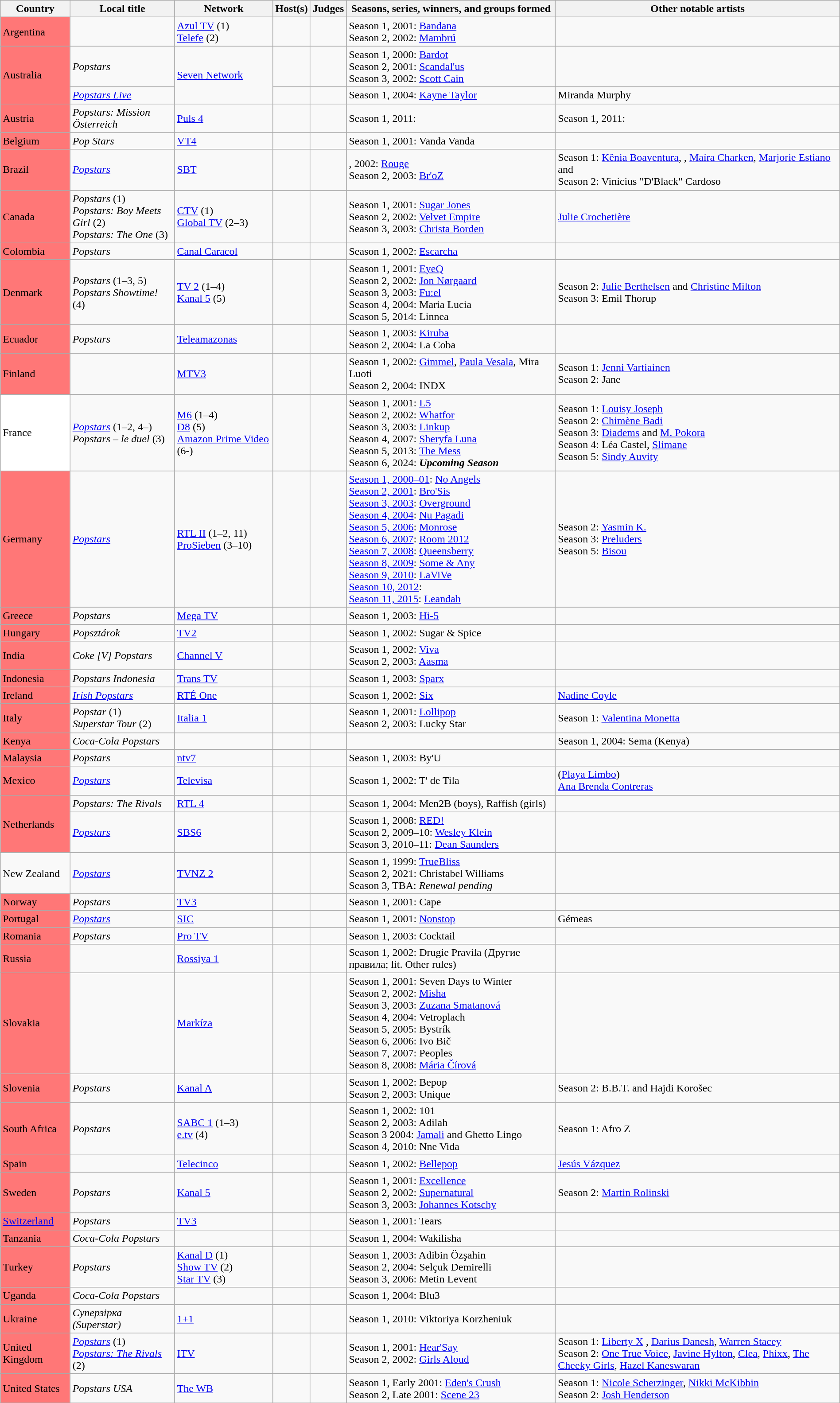<table class="wikitable" style="text-align:left" width="100%">
<tr>
<th>Country</th>
<th>Local title</th>
<th>Network</th>
<th>Host(s)</th>
<th>Judges</th>
<th>Seasons, series, winners, and groups formed</th>
<th>Other notable artists</th>
</tr>
<tr>
<td style="background-color: #FF7777">Argentina</td>
<td><em></em></td>
<td><a href='#'>Azul TV</a> (1) <br> <a href='#'>Telefe</a> (2)</td>
<td></td>
<td></td>
<td>Season 1, 2001: <a href='#'>Bandana</a><br>Season 2, 2002: <a href='#'>Mambrú</a></td>
<td></td>
</tr>
<tr>
<td style="background-color: #FF7777" rowspan=2>Australia</td>
<td><em>Popstars</em></td>
<td rowspan=2><a href='#'>Seven Network</a></td>
<td></td>
<td></td>
<td>Season 1, 2000: <a href='#'>Bardot</a><br>Season 2, 2001: <a href='#'>Scandal'us</a><br>Season 3, 2002: <a href='#'>Scott Cain</a></td>
<td></td>
</tr>
<tr>
<td><em><a href='#'>Popstars Live</a></em></td>
<td></td>
<td></td>
<td>Season 1, 2004: <a href='#'>Kayne Taylor</a></td>
<td>Miranda Murphy</td>
</tr>
<tr>
<td style="background-color: #FF7777">Austria</td>
<td><em>Popstars: Mission Österreich</em></td>
<td><a href='#'>Puls 4</a><br></td>
<td></td>
<td></td>
<td>Season 1, 2011: </td>
<td>Season 1, 2011: </td>
</tr>
<tr>
<td style="background-color: #FF7777">Belgium</td>
<td><em>Pop Stars</em></td>
<td><a href='#'>VT4</a></td>
<td></td>
<td></td>
<td>Season 1, 2001: Vanda Vanda</td>
<td></td>
</tr>
<tr>
<td style="background-color: #FF7777">Brazil</td>
<td><em><a href='#'>Popstars</a></em></td>
<td><a href='#'>SBT</a></td>
<td></td>
<td></td>
<td>, 2002: <a href='#'>Rouge</a><br>Season 2, 2003: <a href='#'>Br'oZ</a></td>
<td>Season 1: <a href='#'>Kênia Boaventura</a>, , <a href='#'>Maíra Charken</a>, <a href='#'>Marjorie Estiano</a> and <br>Season 2: Vinícius "D'Black" Cardoso</td>
</tr>
<tr>
<td style="background-color: #FF7777">Canada</td>
<td><em>Popstars</em> (1)<br><em>Popstars: Boy Meets Girl</em> (2)<br><em>Popstars: The One</em> (3)</td>
<td><a href='#'>CTV</a> (1)<br><a href='#'>Global TV</a> (2–3)</td>
<td></td>
<td></td>
<td>Season 1, 2001: <a href='#'>Sugar Jones</a><br>Season 2, 2002: <a href='#'>Velvet Empire</a><br>Season 3, 2003: <a href='#'>Christa Borden</a></td>
<td><a href='#'>Julie Crochetière</a></td>
</tr>
<tr>
<td style="background-color: #FF7777">Colombia</td>
<td><em>Popstars</em></td>
<td><a href='#'>Canal Caracol</a></td>
<td></td>
<td></td>
<td>Season 1, 2002: <a href='#'>Escarcha</a></td>
<td></td>
</tr>
<tr>
<td style="background-color: #FF7777">Denmark</td>
<td><em>Popstars</em> (1–3, 5) <br> <em>Popstars Showtime!</em> (4)</td>
<td><a href='#'>TV 2</a> (1–4)<br><a href='#'>Kanal 5</a> (5)</td>
<td></td>
<td></td>
<td>Season 1, 2001: <a href='#'>EyeQ</a><br>Season 2, 2002: <a href='#'>Jon Nørgaard</a><br>Season 3, 2003: <a href='#'>Fu:el</a><br>Season 4, 2004: Maria Lucia<br>Season 5, 2014: Linnea</td>
<td>Season 2: <a href='#'>Julie Berthelsen</a> and <a href='#'>Christine Milton</a><br>Season 3: Emil Thorup</td>
</tr>
<tr>
<td style="background-color: #FF7777">Ecuador</td>
<td><em>Popstars</em></td>
<td><a href='#'>Teleamazonas</a></td>
<td></td>
<td></td>
<td>Season 1, 2003: <a href='#'>Kiruba</a><br>Season 2, 2004: La Coba</td>
<td></td>
</tr>
<tr>
<td style="background-color: #FF7777">Finland</td>
<td><em></em></td>
<td><a href='#'>MTV3</a></td>
<td></td>
<td></td>
<td>Season 1, 2002: <a href='#'>Gimmel</a>, <a href='#'>Paula Vesala</a>, Mira Luoti<br>Season 2, 2004: INDX</td>
<td>Season 1: <a href='#'>Jenni Vartiainen</a><br>Season 2: Jane</td>
</tr>
<tr>
<td style="background-color: white">France</td>
<td><em><a href='#'>Popstars</a></em> (1–2, 4–) <br> <em>Popstars – le duel</em> (3)</td>
<td><a href='#'>M6</a> (1–4) <br><a href='#'>D8</a> (5)<br><a href='#'>Amazon Prime Video</a> (6-)</td>
<td></td>
<td></td>
<td>Season 1, 2001: <a href='#'>L5</a><br>Season 2, 2002: <a href='#'>Whatfor</a><br>Season 3, 2003: <a href='#'>Linkup</a><br>Season 4, 2007: <a href='#'>Sheryfa Luna</a><br>Season 5, 2013: <a href='#'>The Mess</a><br>Season 6, 2024: <strong><em>Upcoming Season</em></strong></td>
<td>Season 1: <a href='#'>Louisy Joseph</a><br>Season 2: <a href='#'>Chimène Badi</a><br>Season 3: <a href='#'>Diadems</a> and <a href='#'>M. Pokora</a><br>Season 4: Léa Castel, <a href='#'>Slimane</a><br>Season 5: <a href='#'>Sindy Auvity</a></td>
</tr>
<tr>
<td style="background-color: #FF7777">Germany</td>
<td><em><a href='#'>Popstars</a></em></td>
<td><a href='#'>RTL II</a> (1–2, 11) <br> <a href='#'>ProSieben</a> (3–10)</td>
<td></td>
<td></td>
<td><a href='#'>Season 1, 2000–01</a>: <a href='#'>No Angels</a><br><a href='#'>Season 2, 2001</a>: <a href='#'>Bro'Sis</a><br><a href='#'>Season 3, 2003</a>: <a href='#'>Overground</a><br><a href='#'>Season 4, 2004</a>: <a href='#'>Nu Pagadi</a><br><a href='#'>Season 5, 2006</a>: <a href='#'>Monrose</a><br><a href='#'>Season 6, 2007</a>: <a href='#'>Room 2012</a><br><a href='#'>Season 7, 2008</a>: <a href='#'>Queensberry</a><br><a href='#'>Season 8, 2009</a>: <a href='#'>Some & Any</a><br><a href='#'>Season 9, 2010</a>: <a href='#'>LaViVe</a><br><a href='#'>Season 10, 2012</a>:  <br><a href='#'>Season 11, 2015</a>: <a href='#'>Leandah</a></td>
<td>Season 2: <a href='#'>Yasmin K.</a><br>Season 3: <a href='#'>Preluders</a><br>Season 5: <a href='#'>Bisou</a></td>
</tr>
<tr>
<td style="background-color: #FF7777">Greece</td>
<td><em>Popstars</em></td>
<td><a href='#'>Mega TV</a></td>
<td></td>
<td></td>
<td>Season 1, 2003: <a href='#'>Hi-5</a></td>
<td></td>
</tr>
<tr>
<td style="background-color: #FF7777">Hungary</td>
<td><em>Popsztárok</em></td>
<td><a href='#'>TV2</a></td>
<td></td>
<td></td>
<td>Season 1, 2002: Sugar & Spice</td>
<td></td>
</tr>
<tr>
<td style="background-color: #FF7777">India</td>
<td><em>Coke [V] Popstars</em></td>
<td><a href='#'>Channel V</a></td>
<td></td>
<td></td>
<td>Season 1, 2002: <a href='#'>Viva</a><br>Season 2, 2003: <a href='#'>Aasma</a></td>
<td></td>
</tr>
<tr>
<td style="background-color: #FF7777">Indonesia</td>
<td><em>Popstars Indonesia</em></td>
<td><a href='#'>Trans TV</a></td>
<td></td>
<td></td>
<td>Season 1, 2003: <a href='#'>Sparx</a></td>
<td></td>
</tr>
<tr>
<td style="background-color: #FF7777">Ireland</td>
<td><em><a href='#'>Irish Popstars</a></em></td>
<td><a href='#'>RTÉ One</a></td>
<td></td>
<td></td>
<td>Season 1, 2002: <a href='#'>Six</a></td>
<td><a href='#'>Nadine Coyle</a></td>
</tr>
<tr>
<td style="background-color: #FF7777">Italy</td>
<td><em>Popstar</em> (1)<br><em>Superstar Tour</em> (2)</td>
<td><a href='#'>Italia 1</a></td>
<td></td>
<td></td>
<td>Season 1, 2001: <a href='#'>Lollipop</a><br>Season 2, 2003: Lucky Star</td>
<td>Season 1: <a href='#'>Valentina Monetta</a></td>
</tr>
<tr>
<td style="background-color: #FF7777">Kenya</td>
<td><em>Coca-Cola Popstars</em></td>
<td></td>
<td></td>
<td></td>
<td></td>
<td>Season 1, 2004: Sema (Kenya)</td>
</tr>
<tr>
<td style="background-color: #FF7777">Malaysia</td>
<td><em>Popstars</em></td>
<td><a href='#'>ntv7</a></td>
<td></td>
<td></td>
<td>Season 1, 2003: By'U</td>
<td></td>
</tr>
<tr>
<td style="background-color: #FF7777">Mexico</td>
<td><em><a href='#'>Popstars</a></em></td>
<td><a href='#'>Televisa</a></td>
<td></td>
<td></td>
<td>Season 1, 2002: T' de Tila</td>
<td> (<a href='#'>Playa Limbo</a>)<br><a href='#'>Ana Brenda Contreras</a></td>
</tr>
<tr>
<td style="background-color: #FF7777" rowspan=2>Netherlands</td>
<td><em>Popstars: The Rivals</em></td>
<td><a href='#'>RTL 4</a></td>
<td></td>
<td></td>
<td>Season 1, 2004: Men2B (boys), Raffish (girls)</td>
<td></td>
</tr>
<tr>
<td><em><a href='#'>Popstars</a></em></td>
<td><a href='#'>SBS6</a></td>
<td></td>
<td></td>
<td>Season 1, 2008: <a href='#'>RED!</a><br>Season 2, 2009–10: <a href='#'>Wesley Klein</a><br>Season 3, 2010–11: <a href='#'>Dean Saunders</a></td>
<td></td>
</tr>
<tr>
<td style="background-color: #">New Zealand</td>
<td><em><a href='#'>Popstars</a></em></td>
<td><a href='#'>TVNZ 2</a></td>
<td></td>
<td></td>
<td>Season 1, 1999: <a href='#'>TrueBliss</a><br>Season 2, 2021: Christabel Williams<br>Season 3, TBA: <em>Renewal pending</em></td>
<td></td>
</tr>
<tr>
<td style="background-color: #FF7777">Norway</td>
<td><em>Popstars</em></td>
<td><a href='#'>TV3</a></td>
<td></td>
<td></td>
<td>Season 1, 2001: Cape</td>
<td></td>
</tr>
<tr>
<td style="background-color: #FF7777">Portugal</td>
<td><em><a href='#'>Popstars</a></em></td>
<td><a href='#'>SIC</a></td>
<td></td>
<td></td>
<td>Season 1, 2001: <a href='#'>Nonstop</a></td>
<td>Gémeas</td>
</tr>
<tr>
<td style="background-color: #FF7777">Romania</td>
<td><em>Popstars</em></td>
<td><a href='#'>Pro TV</a></td>
<td></td>
<td></td>
<td>Season 1, 2003: Cocktail</td>
<td></td>
</tr>
<tr>
<td style="background-color: #FF7777">Russia</td>
<td><em></em></td>
<td><a href='#'>Rossiya 1</a></td>
<td></td>
<td></td>
<td>Season 1, 2002: Drugie Pravila (Другие правила; lit. Other rules)</td>
<td></td>
</tr>
<tr>
<td style="background-color: #FF7777">Slovakia</td>
<td><em></em></td>
<td><a href='#'>Markíza</a></td>
<td></td>
<td></td>
<td>Season 1, 2001: Seven Days to Winter<br>Season 2, 2002: <a href='#'>Misha</a><br>Season 3, 2003: <a href='#'>Zuzana Smatanová</a><br>Season 4, 2004: Vetroplach<br>Season 5, 2005: Bystrík<br>Season 6, 2006: Ivo Bič<br>Season 7, 2007: Peoples<br>Season 8, 2008: <a href='#'>Mária Čírová</a></td>
<td></td>
</tr>
<tr>
<td style="background-color: #FF7777">Slovenia</td>
<td><em>Popstars</em></td>
<td><a href='#'>Kanal A</a></td>
<td></td>
<td></td>
<td>Season 1, 2002: Bepop <br> Season 2, 2003: Unique</td>
<td>Season 2: B.B.T. and Hajdi Korošec</td>
</tr>
<tr>
<td style="background-color: #FF7777">South Africa</td>
<td><em>Popstars</em></td>
<td><a href='#'>SABC 1</a> (1–3)<br><a href='#'>e.tv</a> (4)</td>
<td></td>
<td></td>
<td>Season 1, 2002: 101<br>Season 2, 2003: Adilah<br>Season 3 2004: <a href='#'>Jamali</a> and Ghetto Lingo<br>Season 4, 2010: Nne Vida</td>
<td>Season 1: Afro Z</td>
</tr>
<tr>
<td style="background-color: #FF7777">Spain</td>
<td><em></em></td>
<td><a href='#'>Telecinco</a></td>
<td></td>
<td></td>
<td>Season 1, 2002: <a href='#'>Bellepop</a></td>
<td><a href='#'>Jesús Vázquez</a></td>
</tr>
<tr>
<td style="background-color: #FF7777">Sweden</td>
<td><em>Popstars</em></td>
<td><a href='#'>Kanal 5</a></td>
<td></td>
<td></td>
<td>Season 1, 2001: <a href='#'>Excellence</a><br>Season 2, 2002: <a href='#'>Supernatural</a><br>Season 3, 2003: <a href='#'>Johannes Kotschy</a></td>
<td>Season 2: <a href='#'>Martin Rolinski</a></td>
</tr>
<tr>
<td style="background-color: #FF7777"><a href='#'>Switzerland</a></td>
<td><em>Popstars</em></td>
<td><a href='#'>TV3</a></td>
<td></td>
<td></td>
<td>Season 1, 2001: Tears</td>
<td></td>
</tr>
<tr>
<td style="background-color: #FF7777">Tanzania</td>
<td><em>Coca-Cola Popstars</em></td>
<td></td>
<td></td>
<td></td>
<td>Season 1, 2004: Wakilisha</td>
<td></td>
</tr>
<tr>
<td style="background-color: #FF7777">Turkey</td>
<td><em>Popstars</em></td>
<td><a href='#'>Kanal D</a> (1)<br><a href='#'>Show TV</a> (2)<br><a href='#'>Star TV</a> (3)</td>
<td></td>
<td></td>
<td>Season 1, 2003: Adibin Özşahin<br>Season 2, 2004: Selçuk Demirelli<br>Season 3, 2006: Metin Levent</td>
<td></td>
</tr>
<tr>
<td style="background-color: #FF7777">Uganda</td>
<td><em>Coca-Cola Popstars</em></td>
<td></td>
<td></td>
<td></td>
<td>Season 1, 2004: Blu3</td>
<td></td>
</tr>
<tr>
<td style="background-color: #FF7777">Ukraine</td>
<td><em>Суперзірка (Superstar)</em></td>
<td rowspan=1><a href='#'>1+1</a></td>
<td></td>
<td></td>
<td>Season 1, 2010: Viktoriya Korzheniuk</td>
<td></td>
</tr>
<tr>
<td style="background-color: #FF7777" rowspan=1>United Kingdom</td>
<td><em><a href='#'>Popstars</a></em> (1)<br><em><a href='#'>Popstars: The Rivals</a></em> (2)</td>
<td rowspan=1><a href='#'>ITV</a></td>
<td></td>
<td></td>
<td>Season 1, 2001: <a href='#'>Hear'Say</a><br>Season 2, 2002: <a href='#'>Girls Aloud</a></td>
<td>Season 1: <a href='#'>Liberty X</a> , <a href='#'>Darius Danesh</a>, <a href='#'>Warren Stacey</a><br>Season 2: <a href='#'>One True Voice</a>, <a href='#'>Javine Hylton</a>, <a href='#'>Clea</a>, <a href='#'>Phixx</a>, <a href='#'>The Cheeky Girls</a>, <a href='#'>Hazel Kaneswaran</a></td>
</tr>
<tr>
<td style="background-color: #FF7777">United States</td>
<td><em>Popstars USA</em></td>
<td><a href='#'>The WB</a></td>
<td></td>
<td></td>
<td>Season 1, Early 2001: <a href='#'>Eden's Crush</a><br>Season 2, Late 2001: <a href='#'>Scene 23</a></td>
<td>Season 1: <a href='#'>Nicole Scherzinger</a>, <a href='#'>Nikki McKibbin</a><br>Season 2: <a href='#'>Josh Henderson</a></td>
</tr>
<tr>
</tr>
</table>
